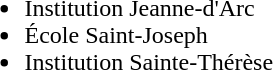<table valign="top" width=100%>
<tr>
<td valign=top width="25%"><br><ul><li>Institution Jeanne-d'Arc</li><li>École Saint-Joseph</li><li>Institution Sainte-Thérèse</li></ul></td>
</tr>
</table>
